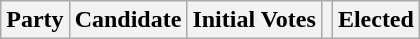<table class="wikitable">
<tr>
<th colspan="2">Party</th>
<th>Candidate</th>
<th>Initial Votes</th>
<th></th>
<th>Elected<br>




</th>
</tr>
</table>
